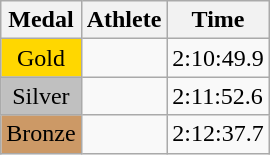<table class="wikitable">
<tr>
<th>Medal</th>
<th>Athlete</th>
<th>Time</th>
</tr>
<tr>
<td style="text-align:center;background-color:gold;">Gold</td>
<td></td>
<td>2:10:49.9</td>
</tr>
<tr>
<td style="text-align:center;background-color:silver;">Silver</td>
<td></td>
<td>2:11:52.6</td>
</tr>
<tr>
<td style="text-align:center;background-color:#CC9966;">Bronze</td>
<td></td>
<td>2:12:37.7</td>
</tr>
</table>
